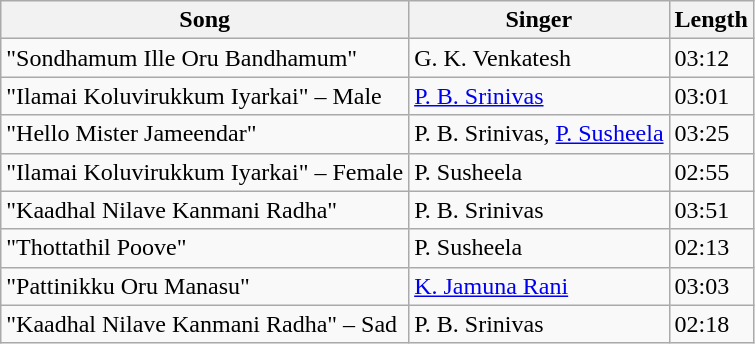<table class="wikitable">
<tr>
<th>Song</th>
<th>Singer</th>
<th>Length</th>
</tr>
<tr>
<td>"Sondhamum Ille Oru Bandhamum"</td>
<td>G. K. Venkatesh</td>
<td>03:12</td>
</tr>
<tr>
<td>"Ilamai Koluvirukkum Iyarkai" – Male</td>
<td><a href='#'>P. B. Srinivas</a></td>
<td>03:01</td>
</tr>
<tr>
<td>"Hello Mister Jameendar"</td>
<td>P. B. Srinivas, <a href='#'>P. Susheela</a></td>
<td>03:25</td>
</tr>
<tr>
<td>"Ilamai Koluvirukkum Iyarkai" – Female</td>
<td>P. Susheela</td>
<td>02:55</td>
</tr>
<tr>
<td>"Kaadhal Nilave Kanmani Radha"</td>
<td>P. B. Srinivas</td>
<td>03:51</td>
</tr>
<tr>
<td>"Thottathil Poove"</td>
<td>P. Susheela</td>
<td>02:13</td>
</tr>
<tr>
<td>"Pattinikku Oru Manasu"</td>
<td><a href='#'>K. Jamuna Rani</a></td>
<td>03:03</td>
</tr>
<tr>
<td>"Kaadhal Nilave Kanmani Radha" – Sad</td>
<td>P. B. Srinivas</td>
<td>02:18</td>
</tr>
</table>
